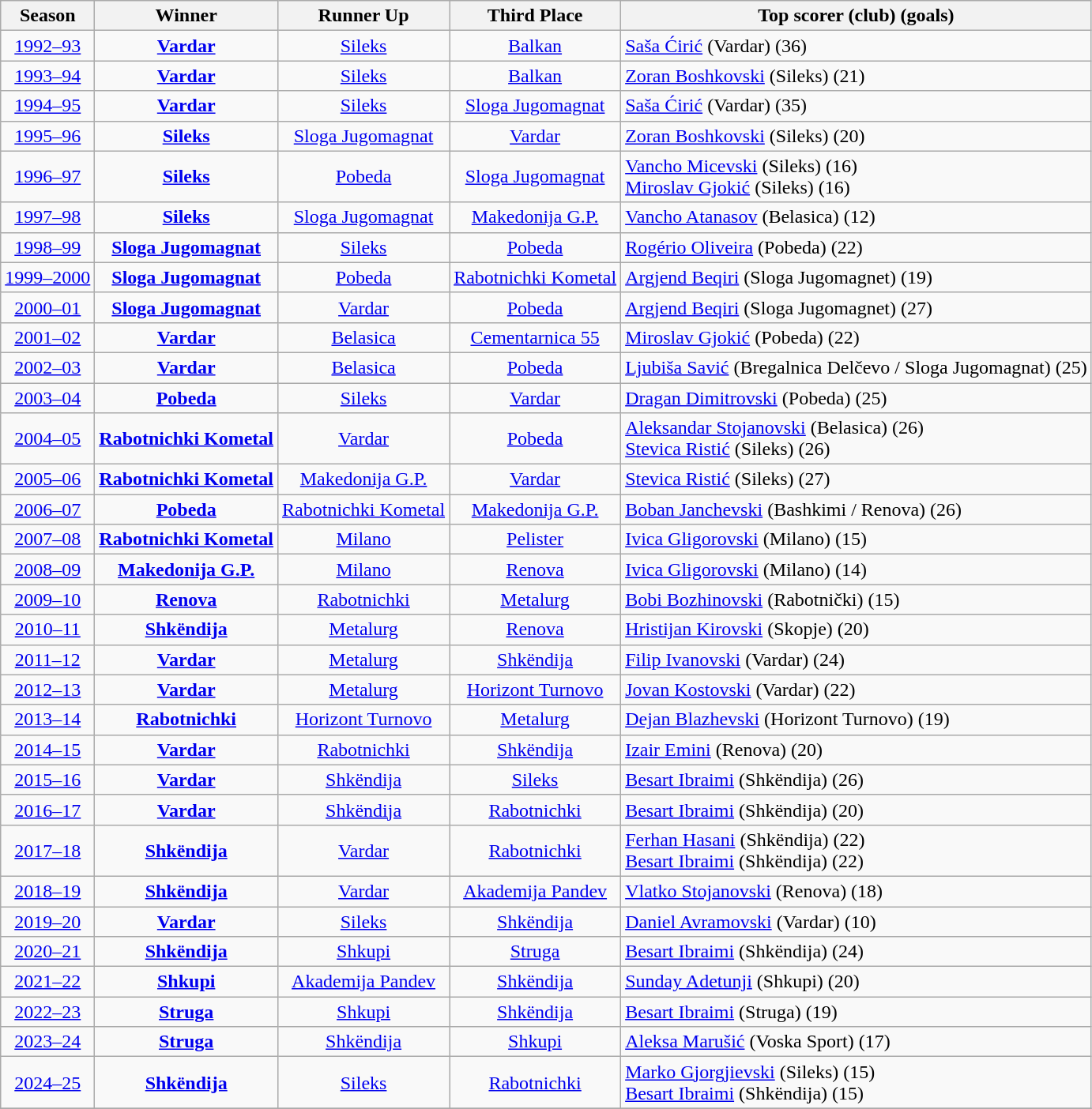<table class="wikitable">
<tr>
<th>Season</th>
<th>Winner</th>
<th>Runner Up</th>
<th>Third Place</th>
<th>Top scorer (club) (goals)</th>
</tr>
<tr>
<td style="text-align: center;"><a href='#'>1992–93</a></td>
<td style="text-align: center;"><strong><a href='#'>Vardar</a></strong></td>
<td style="text-align: center;"><a href='#'>Sileks</a></td>
<td style="text-align: center;"><a href='#'>Balkan</a></td>
<td> <a href='#'>Saša Ćirić</a> (Vardar) (36)</td>
</tr>
<tr>
<td style="text-align: center;"><a href='#'>1993–94</a></td>
<td style="text-align: center;"><strong><a href='#'>Vardar</a></strong></td>
<td style="text-align: center;"><a href='#'>Sileks</a></td>
<td style="text-align: center;"><a href='#'>Balkan</a></td>
<td> <a href='#'>Zoran Boshkovski</a> (Sileks) (21)</td>
</tr>
<tr>
<td style="text-align: center;"><a href='#'>1994–95</a></td>
<td style="text-align: center;"><strong><a href='#'>Vardar</a></strong></td>
<td style="text-align: center;"><a href='#'>Sileks</a></td>
<td style="text-align: center;"><a href='#'>Sloga Jugomagnat</a></td>
<td> <a href='#'>Saša Ćirić</a> (Vardar) (35)</td>
</tr>
<tr>
<td style="text-align: center;"><a href='#'>1995–96</a></td>
<td style="text-align: center;"><strong><a href='#'>Sileks</a></strong></td>
<td style="text-align: center;"><a href='#'>Sloga Jugomagnat</a></td>
<td style="text-align: center;"><a href='#'>Vardar</a></td>
<td> <a href='#'>Zoran Boshkovski</a> (Sileks) (20)</td>
</tr>
<tr>
<td style="text-align: center;"><a href='#'>1996–97</a></td>
<td style="text-align: center;"><strong><a href='#'>Sileks</a></strong></td>
<td style="text-align: center;"><a href='#'>Pobeda</a></td>
<td style="text-align: center;"><a href='#'>Sloga Jugomagnat</a></td>
<td> <a href='#'>Vancho Micevski</a> (Sileks) (16) <br> <a href='#'>Miroslav Gjokić</a> (Sileks) (16)</td>
</tr>
<tr>
<td style="text-align: center;"><a href='#'>1997–98</a></td>
<td style="text-align: center;"><strong><a href='#'>Sileks</a></strong></td>
<td style="text-align: center;"><a href='#'>Sloga Jugomagnat</a></td>
<td style="text-align: center;"><a href='#'>Makedonija G.P.</a></td>
<td> <a href='#'>Vancho Atanasov</a> (Belasica) (12)</td>
</tr>
<tr>
<td style="text-align: center;"><a href='#'>1998–99</a></td>
<td style="text-align: center;"><strong><a href='#'>Sloga Jugomagnat</a></strong></td>
<td style="text-align: center;"><a href='#'>Sileks</a></td>
<td style="text-align: center;"><a href='#'>Pobeda</a></td>
<td> <a href='#'>Rogério Oliveira</a> (Pobeda) (22)</td>
</tr>
<tr>
<td style="text-align: center;"><a href='#'>1999–2000</a></td>
<td style="text-align: center;"><strong><a href='#'>Sloga Jugomagnat</a></strong></td>
<td style="text-align: center;"><a href='#'>Pobeda</a></td>
<td style="text-align: center;"><a href='#'>Rabotnichki Kometal</a></td>
<td> <a href='#'>Argjend Beqiri</a> (Sloga Jugomagnet) (19)</td>
</tr>
<tr>
<td style="text-align: center;"><a href='#'>2000–01</a></td>
<td style="text-align: center;"><strong><a href='#'>Sloga Jugomagnat</a></strong></td>
<td style="text-align: center;"><a href='#'>Vardar</a></td>
<td style="text-align: center;"><a href='#'>Pobeda</a></td>
<td> <a href='#'>Argjend Beqiri</a> (Sloga Jugomagnet) (27)</td>
</tr>
<tr>
<td style="text-align: center;"><a href='#'>2001–02</a></td>
<td style="text-align: center;"><strong><a href='#'>Vardar</a></strong></td>
<td style="text-align: center;"><a href='#'>Belasica</a></td>
<td style="text-align: center;"><a href='#'>Cementarnica 55</a></td>
<td> <a href='#'>Miroslav Gjokić</a> (Pobeda) (22)</td>
</tr>
<tr>
<td style="text-align: center;"><a href='#'>2002–03</a></td>
<td style="text-align: center;"><strong><a href='#'>Vardar</a></strong></td>
<td style="text-align: center;"><a href='#'>Belasica</a></td>
<td style="text-align: center;"><a href='#'>Pobeda</a></td>
<td> <a href='#'>Ljubiša Savić</a> (Bregalnica Delčevo / Sloga Jugomagnat) (25)</td>
</tr>
<tr>
<td style="text-align: center;"><a href='#'>2003–04</a></td>
<td style="text-align: center;"><strong><a href='#'>Pobeda</a></strong></td>
<td style="text-align: center;"><a href='#'>Sileks</a></td>
<td style="text-align: center;"><a href='#'>Vardar</a></td>
<td> <a href='#'>Dragan Dimitrovski</a> (Pobeda) (25)</td>
</tr>
<tr>
<td style="text-align: center;"><a href='#'>2004–05</a></td>
<td style="text-align: center;"><strong><a href='#'>Rabotnichki Kometal</a></strong></td>
<td style="text-align: center;"><a href='#'>Vardar</a></td>
<td style="text-align: center;"><a href='#'>Pobeda</a></td>
<td> <a href='#'>Aleksandar Stojanovski</a> (Belasica) (26) <br> <a href='#'>Stevica Ristić</a> (Sileks) (26)</td>
</tr>
<tr>
<td style="text-align: center;"><a href='#'>2005–06</a></td>
<td style="text-align: center;"><strong><a href='#'>Rabotnichki Kometal</a></strong></td>
<td style="text-align: center;"><a href='#'>Makedonija G.P.</a></td>
<td style="text-align: center;"><a href='#'>Vardar</a></td>
<td> <a href='#'>Stevica Ristić</a> (Sileks) (27)</td>
</tr>
<tr>
<td style="text-align: center;"><a href='#'>2006–07</a></td>
<td style="text-align: center;"><strong><a href='#'>Pobeda</a></strong></td>
<td style="text-align: center;"><a href='#'>Rabotnichki Kometal</a></td>
<td style="text-align: center;"><a href='#'>Makedonija G.P.</a></td>
<td> <a href='#'>Boban Janchevski</a> (Bashkimi / Renova) (26)</td>
</tr>
<tr>
<td style="text-align: center;"><a href='#'>2007–08</a></td>
<td style="text-align: center;"><strong><a href='#'>Rabotnichki Kometal</a></strong></td>
<td style="text-align: center;"><a href='#'>Milano</a></td>
<td style="text-align: center;"><a href='#'>Pelister</a></td>
<td> <a href='#'>Ivica Gligorovski</a> (Milano) (15)</td>
</tr>
<tr>
<td style="text-align: center;"><a href='#'>2008–09</a></td>
<td style="text-align: center;"><strong><a href='#'>Makedonija G.P.</a></strong></td>
<td style="text-align: center;"><a href='#'>Milano</a></td>
<td style="text-align: center;"><a href='#'>Renova</a></td>
<td> <a href='#'>Ivica Gligorovski</a> (Milano) (14)</td>
</tr>
<tr>
<td style="text-align: center;"><a href='#'>2009–10</a></td>
<td style="text-align: center;"><strong><a href='#'>Renova</a></strong></td>
<td style="text-align: center;"><a href='#'>Rabotnichki</a></td>
<td style="text-align: center;"><a href='#'>Metalurg</a></td>
<td> <a href='#'>Bobi Bozhinovski</a> (Rabotnički) (15)</td>
</tr>
<tr>
<td style="text-align: center;"><a href='#'>2010–11</a></td>
<td style="text-align: center;"><strong><a href='#'>Shkëndija</a></strong></td>
<td style="text-align: center;"><a href='#'>Metalurg</a></td>
<td style="text-align: center;"><a href='#'>Renova</a></td>
<td> <a href='#'>Hristijan Kirovski</a> (Skopje) (20)</td>
</tr>
<tr>
<td style="text-align: center;"><a href='#'>2011–12</a></td>
<td style="text-align: center;"><strong><a href='#'>Vardar</a></strong></td>
<td style="text-align: center;"><a href='#'>Metalurg</a></td>
<td style="text-align: center;"><a href='#'>Shkëndija</a></td>
<td> <a href='#'>Filip Ivanovski</a> (Vardar) (24)</td>
</tr>
<tr>
<td style="text-align: center;"><a href='#'>2012–13</a></td>
<td style="text-align: center;"><strong><a href='#'>Vardar</a></strong></td>
<td style="text-align: center;"><a href='#'>Metalurg</a></td>
<td style="text-align: center;"><a href='#'>Horizont Turnovo</a></td>
<td> <a href='#'>Jovan Kostovski</a> (Vardar) (22)</td>
</tr>
<tr>
<td style="text-align: center;"><a href='#'>2013–14</a></td>
<td style="text-align: center;"><strong><a href='#'>Rabotnichki</a></strong></td>
<td style="text-align: center;"><a href='#'>Horizont Turnovo</a></td>
<td style="text-align: center;"><a href='#'>Metalurg</a></td>
<td> <a href='#'>Dejan Blazhevski</a> (Horizont Turnovo) (19)</td>
</tr>
<tr>
<td style="text-align: center;"><a href='#'>2014–15</a></td>
<td style="text-align: center;"><strong><a href='#'>Vardar</a></strong></td>
<td style="text-align: center;"><a href='#'>Rabotnichki</a></td>
<td style="text-align: center;"><a href='#'>Shkëndija</a></td>
<td> <a href='#'>Izair Emini</a> (Renova) (20)</td>
</tr>
<tr>
<td style="text-align: center;"><a href='#'>2015–16</a></td>
<td style="text-align: center;"><strong><a href='#'>Vardar</a></strong></td>
<td style="text-align: center;"><a href='#'>Shkëndija</a></td>
<td style="text-align: center;"><a href='#'>Sileks</a></td>
<td> <a href='#'>Besart Ibraimi</a> (Shkëndija) (26)</td>
</tr>
<tr>
<td style="text-align: center;"><a href='#'>2016–17</a></td>
<td style="text-align: center;"><strong><a href='#'>Vardar</a></strong></td>
<td style="text-align: center;"><a href='#'>Shkëndija</a></td>
<td style="text-align: center;"><a href='#'>Rabotnichki</a></td>
<td> <a href='#'>Besart Ibraimi</a> (Shkëndija) (20)</td>
</tr>
<tr>
<td style="text-align: center;"><a href='#'>2017–18</a></td>
<td style="text-align: center;"><strong><a href='#'>Shkëndija</a></strong></td>
<td style="text-align: center;"><a href='#'>Vardar</a></td>
<td style="text-align: center;"><a href='#'>Rabotnichki</a></td>
<td> <a href='#'>Ferhan Hasani</a> (Shkëndija) (22) <br> <a href='#'>Besart Ibraimi</a> (Shkëndija) (22)</td>
</tr>
<tr>
<td style="text-align: center;"><a href='#'>2018–19</a></td>
<td style="text-align: center;"><strong><a href='#'>Shkëndija</a></strong></td>
<td style="text-align: center;"><a href='#'>Vardar</a></td>
<td style="text-align: center;"><a href='#'>Akademija Pandev</a></td>
<td> <a href='#'>Vlatko Stojanovski</a> (Renova) (18)</td>
</tr>
<tr>
<td style="text-align: center;"><a href='#'>2019–20</a></td>
<td style="text-align: center;"><strong><a href='#'>Vardar</a></strong></td>
<td style="text-align: center;"><a href='#'>Sileks</a></td>
<td style="text-align: center;"><a href='#'>Shkëndija</a></td>
<td> <a href='#'>Daniel Avramovski</a> (Vardar) (10)</td>
</tr>
<tr>
<td style="text-align: center;"><a href='#'>2020–21</a></td>
<td style="text-align: center;"><strong><a href='#'>Shkëndija</a></strong></td>
<td style="text-align: center;"><a href='#'>Shkupi</a></td>
<td style="text-align: center;"><a href='#'>Struga</a></td>
<td> <a href='#'>Besart Ibraimi</a> (Shkëndija) (24)</td>
</tr>
<tr>
<td style="text-align: center;"><a href='#'>2021–22</a></td>
<td style="text-align: center;"><strong><a href='#'>Shkupi</a></strong></td>
<td style="text-align: center;"><a href='#'>Akademija Pandev</a></td>
<td style="text-align: center;"><a href='#'>Shkëndija</a></td>
<td> <a href='#'>Sunday Adetunji</a> (Shkupi) (20)</td>
</tr>
<tr>
<td style="text-align: center;"><a href='#'>2022–23</a></td>
<td style="text-align: center;"><strong><a href='#'>Struga</a></strong></td>
<td style="text-align: center;"><a href='#'>Shkupi</a></td>
<td style="text-align: center;"><a href='#'>Shkëndija</a></td>
<td> <a href='#'>Besart Ibraimi</a> (Struga) (19)</td>
</tr>
<tr>
<td style="text-align: center;"><a href='#'>2023–24</a></td>
<td style="text-align: center;"><strong><a href='#'>Struga</a></strong></td>
<td style="text-align: center;"><a href='#'>Shkëndija</a></td>
<td style="text-align: center;"><a href='#'>Shkupi</a></td>
<td> <a href='#'>Aleksa Marušić</a> (Voska Sport) (17)</td>
</tr>
<tr>
<td style="text-align: center;"><a href='#'>2024–25</a></td>
<td style="text-align: center;"><strong><a href='#'>Shkëndija</a></strong></td>
<td style="text-align: center;"><a href='#'>Sileks</a></td>
<td style="text-align: center;"><a href='#'>Rabotnichki</a></td>
<td> <a href='#'>Marko Gjorgjievski</a> (Sileks) (15) <br> <a href='#'>Besart Ibraimi</a> (Shkëndija) (15)</td>
</tr>
<tr>
</tr>
</table>
